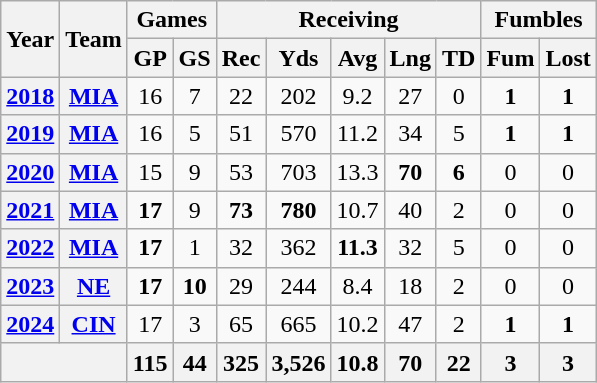<table class="wikitable" style="text-align:center;">
<tr>
<th rowspan="2">Year</th>
<th rowspan="2">Team</th>
<th colspan="2">Games</th>
<th colspan="5">Receiving</th>
<th colspan="2">Fumbles</th>
</tr>
<tr>
<th>GP</th>
<th>GS</th>
<th>Rec</th>
<th>Yds</th>
<th>Avg</th>
<th>Lng</th>
<th>TD</th>
<th>Fum</th>
<th>Lost</th>
</tr>
<tr>
<th><a href='#'>2018</a></th>
<th><a href='#'>MIA</a></th>
<td>16</td>
<td>7</td>
<td>22</td>
<td>202</td>
<td>9.2</td>
<td>27</td>
<td>0</td>
<td><strong>1</strong></td>
<td><strong>1</strong></td>
</tr>
<tr>
<th><a href='#'>2019</a></th>
<th><a href='#'>MIA</a></th>
<td>16</td>
<td>5</td>
<td>51</td>
<td>570</td>
<td>11.2</td>
<td>34</td>
<td>5</td>
<td><strong>1</strong></td>
<td><strong>1</strong></td>
</tr>
<tr>
<th><a href='#'>2020</a></th>
<th><a href='#'>MIA</a></th>
<td>15</td>
<td>9</td>
<td>53</td>
<td>703</td>
<td>13.3</td>
<td><strong>70</strong></td>
<td><strong>6</strong></td>
<td>0</td>
<td>0</td>
</tr>
<tr>
<th><a href='#'>2021</a></th>
<th><a href='#'>MIA</a></th>
<td><strong>17</strong></td>
<td>9</td>
<td><strong>73</strong></td>
<td><strong>780</strong></td>
<td>10.7</td>
<td>40</td>
<td>2</td>
<td>0</td>
<td>0</td>
</tr>
<tr>
<th><a href='#'>2022</a></th>
<th><a href='#'>MIA</a></th>
<td><strong>17</strong></td>
<td>1</td>
<td>32</td>
<td>362</td>
<td><strong>11.3</strong></td>
<td>32</td>
<td>5</td>
<td>0</td>
<td>0</td>
</tr>
<tr>
<th><a href='#'>2023</a></th>
<th><a href='#'>NE</a></th>
<td><strong>17</strong></td>
<td><strong>10</strong></td>
<td>29</td>
<td>244</td>
<td>8.4</td>
<td>18</td>
<td>2</td>
<td>0</td>
<td>0</td>
</tr>
<tr>
<th><a href='#'>2024</a></th>
<th><a href='#'>CIN</a></th>
<td>17</td>
<td>3</td>
<td>65</td>
<td>665</td>
<td>10.2</td>
<td>47</td>
<td>2</td>
<td><strong>1</strong></td>
<td><strong>1</strong></td>
</tr>
<tr>
<th colspan="2"></th>
<th>115</th>
<th>44</th>
<th>325</th>
<th>3,526</th>
<th>10.8</th>
<th>70</th>
<th>22</th>
<th>3</th>
<th>3</th>
</tr>
</table>
